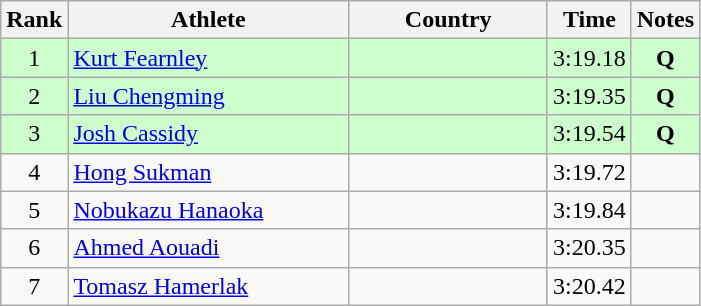<table class="wikitable sortable" style="text-align:center">
<tr>
<th>Rank</th>
<th style="width:180px">Athlete</th>
<th style="width:125px">Country</th>
<th>Time</th>
<th>Notes</th>
</tr>
<tr style="background:#cfc;">
<td>1</td>
<td style="text-align:left;"><a href='#'>Kurt Fearnley</a></td>
<td style="text-align:left;"></td>
<td>3:19.18</td>
<td><strong>Q</strong></td>
</tr>
<tr style="background:#cfc;">
<td>2</td>
<td style="text-align:left;"><a href='#'>Liu Chengming</a></td>
<td style="text-align:left;"></td>
<td>3:19.35</td>
<td><strong>Q</strong></td>
</tr>
<tr style="background:#cfc;">
<td>3</td>
<td style="text-align:left;"><a href='#'>Josh Cassidy</a></td>
<td style="text-align:left;"></td>
<td>3:19.54</td>
<td><strong>Q</strong></td>
</tr>
<tr>
<td>4</td>
<td style="text-align:left;"><a href='#'>Hong Sukman</a></td>
<td style="text-align:left;"></td>
<td>3:19.72</td>
<td></td>
</tr>
<tr>
<td>5</td>
<td style="text-align:left;"><a href='#'>Nobukazu Hanaoka</a></td>
<td style="text-align:left;"></td>
<td>3:19.84</td>
<td></td>
</tr>
<tr>
<td>6</td>
<td style="text-align:left;"><a href='#'>Ahmed Aouadi</a></td>
<td style="text-align:left;"></td>
<td>3:20.35</td>
<td></td>
</tr>
<tr>
<td>7</td>
<td style="text-align:left;"><a href='#'>Tomasz Hamerlak</a></td>
<td style="text-align:left;"></td>
<td>3:20.42</td>
<td></td>
</tr>
</table>
